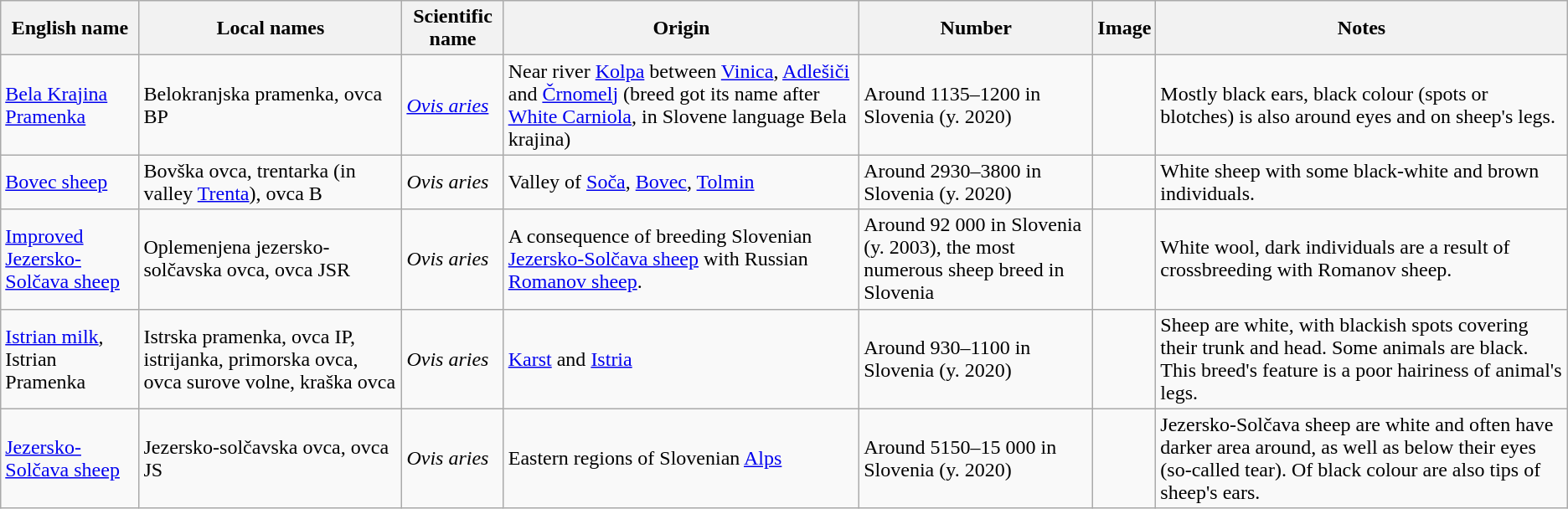<table class="wikitable">
<tr>
<th>English name</th>
<th>Local names</th>
<th>Scientific name</th>
<th>Origin</th>
<th>Number</th>
<th>Image</th>
<th>Notes</th>
</tr>
<tr>
<td><a href='#'>Bela Krajina Pramenka</a></td>
<td>Belokranjska pramenka, ovca BP</td>
<td><em><a href='#'>Ovis aries</a></em></td>
<td>Near river <a href='#'>Kolpa</a> between <a href='#'>Vinica</a>, <a href='#'>Adlešiči</a> and <a href='#'>Črnomelj</a> (breed got its name after <a href='#'>White Carniola</a>, in Slovene language Bela krajina)</td>
<td>Around 1135–1200 in Slovenia (y. 2020)</td>
<td></td>
<td>Mostly black ears, black colour (spots or blotches) is also around eyes and on sheep's legs.</td>
</tr>
<tr>
<td><a href='#'>Bovec sheep</a></td>
<td>Bovška ovca, trentarka (in valley <a href='#'>Trenta</a>), ovca B</td>
<td><em>Ovis aries</em></td>
<td>Valley of <a href='#'>Soča</a>, <a href='#'>Bovec</a>, <a href='#'>Tolmin</a></td>
<td>Around 2930–3800 in Slovenia (y. 2020)</td>
<td></td>
<td>White sheep with some black-white and brown individuals.</td>
</tr>
<tr>
<td><a href='#'>Improved Jezersko-Solčava sheep</a></td>
<td>Oplemenjena jezersko-solčavska ovca, ovca JSR</td>
<td><em>Ovis aries</em></td>
<td>A consequence of breeding Slovenian <a href='#'>Jezersko-Solčava sheep</a> with Russian <a href='#'>Romanov sheep</a>.</td>
<td>Around 92 000 in Slovenia (y. 2003), the most numerous sheep breed in Slovenia</td>
<td></td>
<td>White wool, dark individuals are a result of crossbreeding with Romanov sheep.</td>
</tr>
<tr>
<td><a href='#'>Istrian milk</a>, Istrian Pramenka</td>
<td>Istrska pramenka, ovca IP, istrijanka, primorska ovca, ovca surove volne, kraška ovca</td>
<td><em>Ovis aries</em></td>
<td><a href='#'>Karst</a> and <a href='#'>Istria</a></td>
<td>Around 930–1100 in Slovenia (y. 2020)</td>
<td></td>
<td>Sheep are white, with blackish spots covering their trunk and head. Some animals are black. This breed's feature is a poor hairiness of animal's legs.</td>
</tr>
<tr>
<td><a href='#'>Jezersko-Solčava sheep</a></td>
<td>Jezersko-solčavska ovca, ovca JS</td>
<td><em>Ovis aries</em></td>
<td>Eastern regions of Slovenian <a href='#'>Alps</a></td>
<td>Around 5150–15 000 in Slovenia (y. 2020)</td>
<td></td>
<td>Jezersko-Solčava sheep are white and often have darker area around, as well as below their eyes (so-called tear). Of black colour are also tips of sheep's ears.</td>
</tr>
</table>
